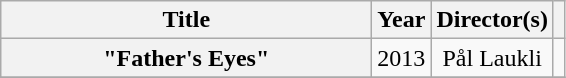<table class="wikitable plainrowheaders" style="text-align:center;">
<tr>
<th scope="col" style="width:15em;">Title</th>
<th scope="col" style="width:1em;">Year</th>
<th scope="col">Director(s)</th>
<th scope="col"></th>
</tr>
<tr>
<th scope="row">"Father's Eyes"</th>
<td>2013</td>
<td>Pål Laukli</td>
<td></td>
</tr>
<tr>
</tr>
</table>
